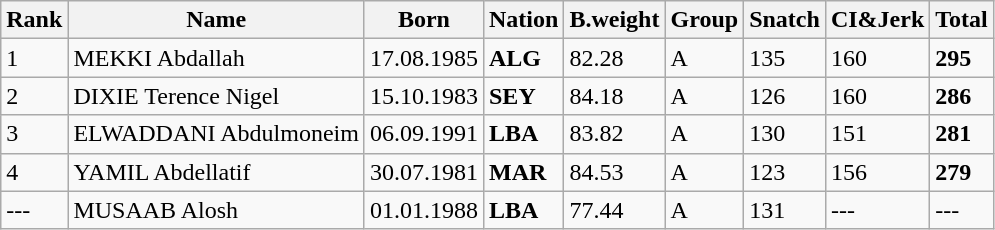<table class="wikitable">
<tr>
<th>Rank</th>
<th>Name</th>
<th>Born</th>
<th>Nation</th>
<th>B.weight</th>
<th>Group</th>
<th>Snatch</th>
<th>CI&Jerk</th>
<th>Total</th>
</tr>
<tr>
<td>1</td>
<td>MEKKI Abdallah</td>
<td>17.08.1985</td>
<td><strong>ALG</strong></td>
<td>82.28</td>
<td>A</td>
<td>135</td>
<td>160</td>
<td><strong>295</strong></td>
</tr>
<tr>
<td>2</td>
<td>DIXIE Terence Nigel</td>
<td>15.10.1983</td>
<td><strong>SEY</strong></td>
<td>84.18</td>
<td>A</td>
<td>126</td>
<td>160</td>
<td><strong>286</strong></td>
</tr>
<tr>
<td>3</td>
<td>ELWADDANI Abdulmoneim</td>
<td>06.09.1991</td>
<td><strong>LBA</strong></td>
<td>83.82</td>
<td>A</td>
<td>130</td>
<td>151</td>
<td><strong>281</strong></td>
</tr>
<tr>
<td>4</td>
<td>YAMIL Abdellatif</td>
<td>30.07.1981</td>
<td><strong>MAR</strong></td>
<td>84.53</td>
<td>A</td>
<td>123</td>
<td>156</td>
<td><strong>279</strong></td>
</tr>
<tr>
<td>---</td>
<td>MUSAAB Alosh</td>
<td>01.01.1988</td>
<td><strong>LBA</strong></td>
<td>77.44</td>
<td>A</td>
<td>131</td>
<td>---</td>
<td>---</td>
</tr>
</table>
